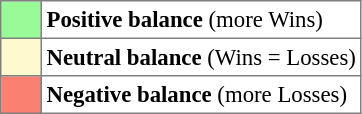<table bgcolor="#f7f8ff" cellpadding="3" cellspacing="0" border="1" style="font-size: 95%; border: gray solid 1px; border-collapse: collapse;text-align:center;">
<tr>
<td style="background: PaleGreen;"  width="20"></td>
<td bgcolor="#ffffff" align="left"><strong>Positive balance</strong> (more Wins)</td>
</tr>
<tr>
<td style="background: LemonChiffon;" width="20"></td>
<td bgcolor="#ffffff" align="left"><strong>Neutral balance</strong> (Wins = Losses)</td>
</tr>
<tr>
<td style="background: Salmon;" width="20"></td>
<td bgcolor="#ffffff" align="left"><strong>Negative balance</strong> (more Losses)</td>
</tr>
</table>
